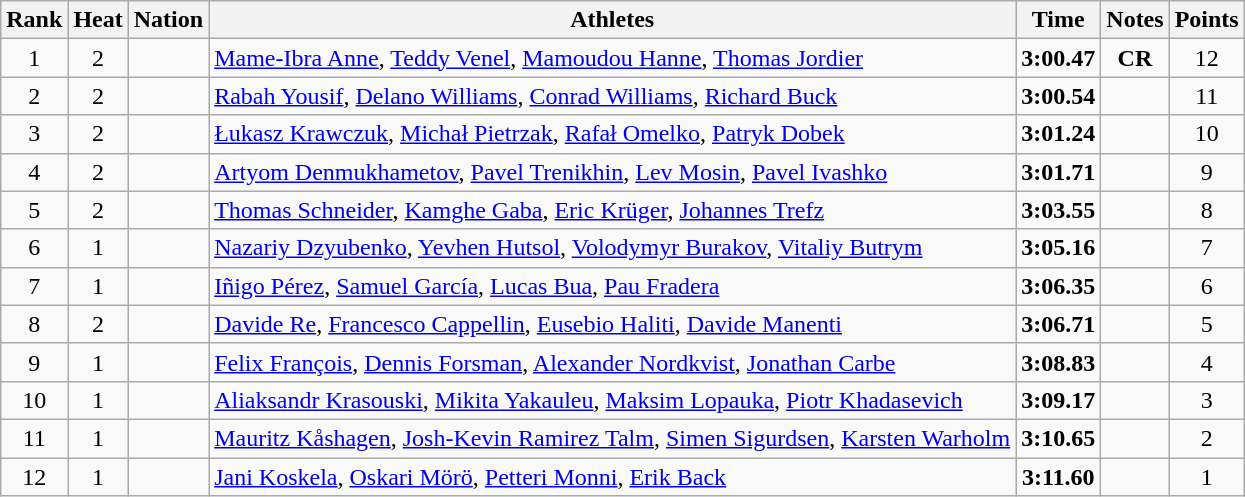<table class="wikitable sortable" style="text-align:center">
<tr>
<th>Rank</th>
<th>Heat</th>
<th>Nation</th>
<th>Athletes</th>
<th>Time</th>
<th>Notes</th>
<th>Points</th>
</tr>
<tr>
<td>1</td>
<td>2</td>
<td align=left></td>
<td align=left><a href='#'>Mame-Ibra Anne</a>, <a href='#'>Teddy Venel</a>, <a href='#'>Mamoudou Hanne</a>, <a href='#'>Thomas Jordier</a></td>
<td><strong>3:00.47</strong></td>
<td><strong>CR</strong></td>
<td>12</td>
</tr>
<tr>
<td>2</td>
<td>2</td>
<td align=left></td>
<td align=left><a href='#'>Rabah Yousif</a>, <a href='#'>Delano Williams</a>, <a href='#'>Conrad Williams</a>, <a href='#'>Richard Buck</a></td>
<td><strong>3:00.54</strong></td>
<td></td>
<td>11</td>
</tr>
<tr>
<td>3</td>
<td>2</td>
<td align=left></td>
<td align=left><a href='#'>Łukasz Krawczuk</a>, <a href='#'>Michał Pietrzak</a>, <a href='#'>Rafał Omelko</a>, <a href='#'>Patryk Dobek</a></td>
<td><strong>3:01.24</strong></td>
<td></td>
<td>10</td>
</tr>
<tr>
<td>4</td>
<td>2</td>
<td align=left></td>
<td align=left><a href='#'>Artyom Denmukhametov</a>, <a href='#'>Pavel Trenikhin</a>, <a href='#'>Lev Mosin</a>, <a href='#'>Pavel Ivashko</a></td>
<td><strong>3:01.71</strong></td>
<td></td>
<td>9</td>
</tr>
<tr>
<td>5</td>
<td>2</td>
<td align=left></td>
<td align=left><a href='#'>Thomas Schneider</a>, <a href='#'>Kamghe Gaba</a>, <a href='#'>Eric Krüger</a>, <a href='#'>Johannes Trefz</a></td>
<td><strong>3:03.55</strong></td>
<td></td>
<td>8</td>
</tr>
<tr>
<td>6</td>
<td>1</td>
<td align=left></td>
<td align=left><a href='#'>Nazariy Dzyubenko</a>, <a href='#'>Yevhen Hutsol</a>, <a href='#'>Volodymyr Burakov</a>, <a href='#'>Vitaliy Butrym</a></td>
<td><strong>3:05.16</strong></td>
<td></td>
<td>7</td>
</tr>
<tr>
<td>7</td>
<td>1</td>
<td align=left></td>
<td align=left><a href='#'>Iñigo Pérez</a>, <a href='#'>Samuel García</a>, <a href='#'>Lucas Bua</a>, <a href='#'>Pau Fradera</a></td>
<td><strong>3:06.35</strong></td>
<td></td>
<td>6</td>
</tr>
<tr>
<td>8</td>
<td>2</td>
<td align=left></td>
<td align=left><a href='#'>Davide Re</a>, <a href='#'>Francesco Cappellin</a>, <a href='#'>Eusebio Haliti</a>, <a href='#'>Davide Manenti</a></td>
<td><strong>3:06.71</strong></td>
<td></td>
<td>5</td>
</tr>
<tr>
<td>9</td>
<td>1</td>
<td align=left></td>
<td align=left><a href='#'>Felix François</a>, <a href='#'>Dennis Forsman</a>, <a href='#'>Alexander Nordkvist</a>, <a href='#'>Jonathan Carbe</a></td>
<td><strong>3:08.83</strong></td>
<td></td>
<td>4</td>
</tr>
<tr>
<td>10</td>
<td>1</td>
<td align=left></td>
<td align=left><a href='#'>Aliaksandr Krasouski</a>, <a href='#'>Mikita Yakauleu</a>, <a href='#'>Maksim Lopauka</a>, <a href='#'>Piotr Khadasevich</a></td>
<td><strong>3:09.17</strong></td>
<td></td>
<td>3</td>
</tr>
<tr>
<td>11</td>
<td>1</td>
<td align=left></td>
<td align=left><a href='#'>Mauritz Kåshagen</a>, <a href='#'>Josh-Kevin Ramirez Talm</a>, <a href='#'>Simen Sigurdsen</a>, <a href='#'>Karsten Warholm</a></td>
<td><strong>3:10.65</strong></td>
<td></td>
<td>2</td>
</tr>
<tr>
<td>12</td>
<td>1</td>
<td align=left></td>
<td align=left><a href='#'>Jani Koskela</a>, <a href='#'>Oskari Mörö</a>, <a href='#'>Petteri Monni</a>, <a href='#'>Erik Back</a></td>
<td><strong>3:11.60</strong></td>
<td></td>
<td>1</td>
</tr>
</table>
